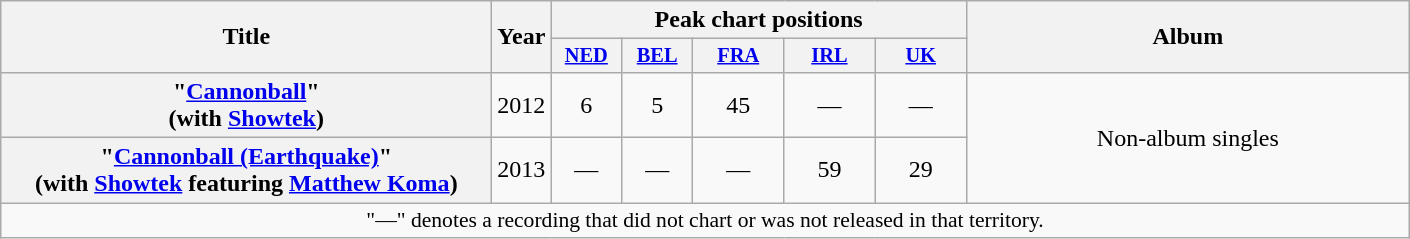<table class="wikitable plainrowheaders" style="text-align:center;" border="1">
<tr>
<th scope="col" rowspan="2" style="width:20em;">Title</th>
<th scope="col" rowspan="2" style="width:1em;">Year</th>
<th scope="col" colspan="5">Peak chart positions</th>
<th scope="col" rowspan="2" style="width:18em;">Album</th>
</tr>
<tr>
<th scope="col" style="width:3em;font-size:85%;"><a href='#'>NED</a></th>
<th scope="col" style="width:3em;font-size:85%;"><a href='#'>BEL</a></th>
<th scope="col" style="width:4em;font-size:85%;"><a href='#'>FRA</a></th>
<th scope="col" style="width:4em;font-size:85%;"><a href='#'>IRL</a></th>
<th scope="col" style="width:4em;font-size:85%;"><a href='#'>UK</a></th>
</tr>
<tr>
<th scope="row">"<a href='#'>Cannonball</a>"<br><span>(with <a href='#'>Showtek</a>)</span></th>
<td rowspan="1">2012</td>
<td>6</td>
<td>5</td>
<td>45</td>
<td>—</td>
<td>—</td>
<td rowspan="2">Non-album singles</td>
</tr>
<tr>
<th scope="row">"<a href='#'>Cannonball (Earthquake)</a>"<br><span>(with <a href='#'>Showtek</a> featuring <a href='#'>Matthew Koma</a>)</span></th>
<td rowspan="1">2013</td>
<td>—</td>
<td>—</td>
<td>—</td>
<td>59</td>
<td>29</td>
</tr>
<tr>
<td colspan="13" style="font-size:90%">"—" denotes a recording that did not chart or was not released in that territory.</td>
</tr>
</table>
